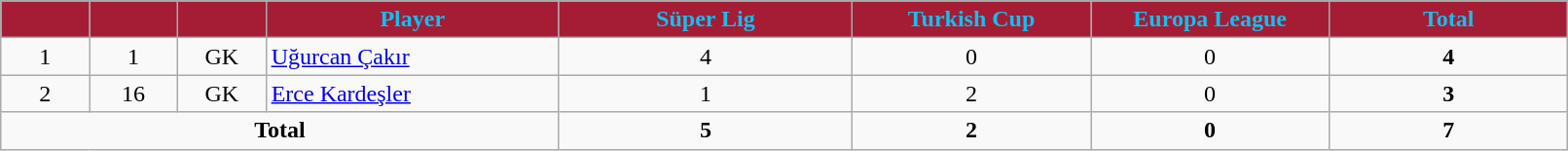<table class="wikitable sortable" style="text-align:center;width:85%;">
<tr>
<th style="width:25px; background:#a41d35; color:#13bff1;"></th>
<th style="width:25px; background:#a41d35; color:#13bff1;"></th>
<th style="width:25px; background:#a41d35; color:#13bff1;"></th>
<th style="width:100px; background:#a41d35; color:#13bff1;">Player</th>
<th style="width:100px; background:#a41d35; color:#13bff1;">Süper Lig</th>
<th style="width:80px; background:#a41d35; color:#13bff1;">Turkish Cup</th>
<th style="width:80px; background:#a41d35; color:#13bff1;">Europa League</th>
<th style="width:80px; background:#a41d35; color:#13bff1;">Total</th>
</tr>
<tr>
<td>1</td>
<td>1</td>
<td>GK</td>
<td align=left> <a href='#'>Uğurcan Çakır</a></td>
<td>4</td>
<td>0</td>
<td>0</td>
<td><strong>4</strong></td>
</tr>
<tr>
<td>2</td>
<td>16</td>
<td>GK</td>
<td align=left> <a href='#'>Erce Kardeşler</a></td>
<td>1</td>
<td>2</td>
<td>0</td>
<td><strong>3</strong></td>
</tr>
<tr>
<td colspan=4><strong>Total</strong></td>
<td><strong>5</strong></td>
<td><strong>2</strong></td>
<td><strong>0</strong></td>
<td><strong>7</strong></td>
</tr>
</table>
